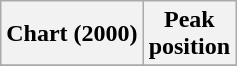<table class="wikitable plainrowheaders" style="text-align:center">
<tr>
<th scope="col">Chart (2000)</th>
<th scope="col">Peak<br>position</th>
</tr>
<tr>
</tr>
</table>
